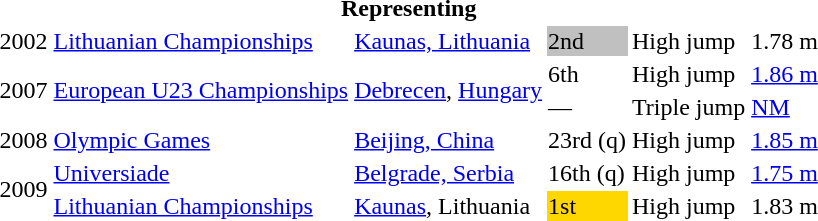<table>
<tr>
<th colspan="6">Representing </th>
</tr>
<tr>
<td>2002</td>
<td><a href='#'>Lithuanian Championships</a></td>
<td><a href='#'>Kaunas, Lithuania</a></td>
<td bgcolor=silver>2nd</td>
<td>High jump</td>
<td>1.78 m</td>
</tr>
<tr>
<td rowspan=2>2007</td>
<td rowspan=2><a href='#'>European U23 Championships</a></td>
<td rowspan=2><a href='#'>Debrecen</a>, <a href='#'>Hungary</a></td>
<td>6th</td>
<td>High jump</td>
<td><a href='#'>1.86 m</a></td>
</tr>
<tr>
<td>—</td>
<td>Triple jump</td>
<td><a href='#'>NM</a></td>
</tr>
<tr>
<td>2008</td>
<td><a href='#'>Olympic Games</a></td>
<td><a href='#'>Beijing, China</a></td>
<td>23rd (q)</td>
<td>High jump</td>
<td><a href='#'>1.85 m</a></td>
</tr>
<tr>
<td rowspan=2>2009</td>
<td><a href='#'>Universiade</a></td>
<td><a href='#'>Belgrade, Serbia</a></td>
<td>16th (q)</td>
<td>High jump</td>
<td><a href='#'>1.75 m</a></td>
</tr>
<tr>
<td><a href='#'>Lithuanian Championships</a></td>
<td><a href='#'>Kaunas</a>, Lithuania</td>
<td bgcolor="gold">1st</td>
<td>High jump</td>
<td>1.83 m</td>
</tr>
</table>
